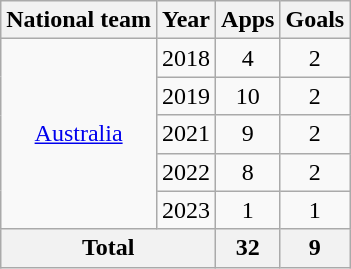<table class="wikitable" style="text-align:center">
<tr>
<th>National team</th>
<th>Year</th>
<th>Apps</th>
<th>Goals</th>
</tr>
<tr>
<td rowspan="5"><a href='#'>Australia</a></td>
<td>2018</td>
<td>4</td>
<td>2</td>
</tr>
<tr>
<td>2019</td>
<td>10</td>
<td>2</td>
</tr>
<tr>
<td>2021</td>
<td>9</td>
<td>2</td>
</tr>
<tr>
<td>2022</td>
<td>8</td>
<td>2</td>
</tr>
<tr>
<td>2023</td>
<td>1</td>
<td>1</td>
</tr>
<tr>
<th colspan="2">Total</th>
<th>32</th>
<th>9</th>
</tr>
</table>
